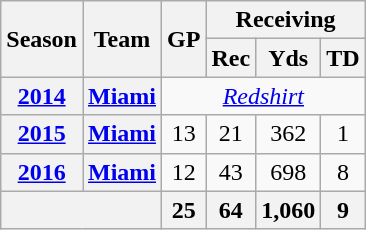<table class="wikitable" style="text-align:center;">
<tr>
<th rowspan="2">Season</th>
<th rowspan="2">Team</th>
<th rowspan="2">GP</th>
<th colspan="3">Receiving</th>
</tr>
<tr>
<th>Rec</th>
<th>Yds</th>
<th>TD</th>
</tr>
<tr>
<th><a href='#'>2014</a></th>
<th><a href='#'>Miami</a></th>
<td colspan="4"> <em><a href='#'>Redshirt</a></em></td>
</tr>
<tr>
<th><a href='#'>2015</a></th>
<th><a href='#'>Miami</a></th>
<td>13</td>
<td>21</td>
<td>362</td>
<td>1</td>
</tr>
<tr>
<th><a href='#'>2016</a></th>
<th><a href='#'>Miami</a></th>
<td>12</td>
<td>43</td>
<td>698</td>
<td>8</td>
</tr>
<tr>
<th colspan="2"></th>
<th>25</th>
<th>64</th>
<th>1,060</th>
<th>9</th>
</tr>
</table>
